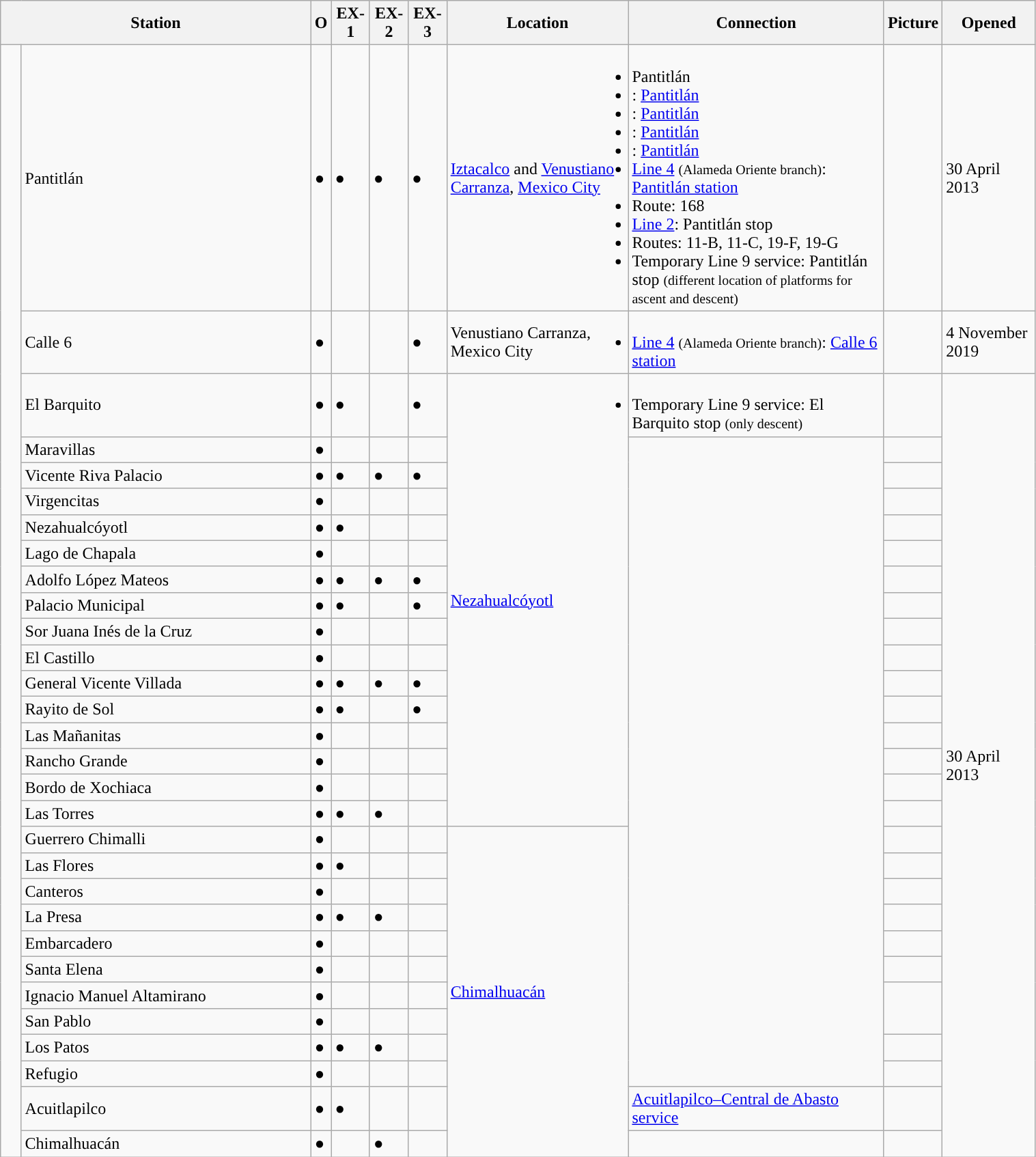<table width="80%"  class="wikitable">
<tr>
<th colspan="2" align="center" width="30%">Station</th>
<th align="center">O</th>
<th align="center">EX-1</th>
<th align="center">EX-2</th>
<th align="center">EX-3</th>
<th align="center">Location</th>
<th align="center">Connection</th>
<th align="center">Picture</th>
<th align="center">Opened</th>
</tr>
<tr>
<td rowspan="30" width="2%"> </td>
<td> Pantitlán</td>
<td>●</td>
<td>●</td>
<td>●</td>
<td>●</td>
<td><a href='#'>Iztacalco</a> and <a href='#'>Venustiano Carranza</a>, <a href='#'>Mexico City</a></td>
<td><br><li> Pantitlán</li>
<li> : <a href='#'>Pantitlán</a></li>
<li> : <a href='#'>Pantitlán</a></li>
<li> : <a href='#'>Pantitlán</a></li>
<li> : <a href='#'>Pantitlán</a></li>
<li>  <a href='#'>Line 4</a> <small>(Alameda Oriente branch)</small>: <a href='#'>Pantitlán station</a></li>
<li> Route: 168</li>
<li> <a href='#'>Line 2</a>: Pantitlán stop</li>
<li> Routes: 11-B, 11-C, 19-F, 19-G
<li> Temporary Line 9 service: Pantitlán stop <small>(different location of platforms for ascent and descent)</small></td>
<td></td>
<td>30 April 2013</td>
</tr>
<tr>
<td> Calle 6</td>
<td>●</td>
<td></td>
<td></td>
<td>●</td>
<td>Venustiano Carranza, Mexico City</td>
<td><br><li>  <a href='#'>Line 4</a> <small>(Alameda Oriente branch)</small>: <a href='#'>Calle 6 station</a></td>
<td></td>
<td>4 November 2019</td>
</tr>
<tr>
<td> El Barquito</td>
<td>●</td>
<td>●</td>
<td></td>
<td>●</td>
<td rowspan="16"><a href='#'>Nezahualcóyotl</a></td>
<td><br><li> Temporary Line 9 service: El Barquito stop <small>(only descent)</small> </li></td>
<td></td>
<td rowspan="28">30 April 2013</td>
</tr>
<tr>
<td> Maravillas</td>
<td>●</td>
<td></td>
<td></td>
<td></td>
<td rowspan="25"></td>
<td></td>
</tr>
<tr>
<td> Vicente Riva Palacio</td>
<td>●</td>
<td>●</td>
<td>●</td>
<td>●</td>
<td></td>
</tr>
<tr>
<td> Virgencitas</td>
<td>●</td>
<td></td>
<td></td>
<td></td>
<td></td>
</tr>
<tr>
<td> Nezahualcóyotl</td>
<td>●</td>
<td>●</td>
<td></td>
<td></td>
<td></td>
</tr>
<tr>
<td> Lago de Chapala</td>
<td>●</td>
<td></td>
<td></td>
<td></td>
<td></td>
</tr>
<tr>
<td> Adolfo López Mateos</td>
<td>●</td>
<td>●</td>
<td>●</td>
<td>●</td>
<td></td>
</tr>
<tr>
<td> Palacio Municipal</td>
<td>●</td>
<td>●</td>
<td></td>
<td>●</td>
<td></td>
</tr>
<tr>
<td> Sor Juana Inés de la Cruz</td>
<td>●</td>
<td></td>
<td></td>
<td></td>
<td></td>
</tr>
<tr>
<td> El Castillo</td>
<td>●</td>
<td></td>
<td></td>
<td></td>
<td></td>
</tr>
<tr>
<td> General Vicente Villada</td>
<td>●</td>
<td>●</td>
<td>●</td>
<td>●</td>
<td></td>
</tr>
<tr>
<td> Rayito de Sol</td>
<td>●</td>
<td>●</td>
<td></td>
<td>●</td>
<td></td>
</tr>
<tr>
<td> Las Mañanitas</td>
<td>●</td>
<td></td>
<td></td>
<td></td>
<td></td>
</tr>
<tr>
<td> Rancho Grande</td>
<td>●</td>
<td></td>
<td></td>
<td></td>
<td></td>
</tr>
<tr>
<td> Bordo de Xochiaca</td>
<td>●</td>
<td></td>
<td></td>
<td></td>
<td></td>
</tr>
<tr>
<td> Las Torres</td>
<td>●</td>
<td>●</td>
<td>●</td>
<td></td>
<td></td>
</tr>
<tr>
<td> Guerrero Chimalli</td>
<td>●</td>
<td></td>
<td></td>
<td></td>
<td rowspan="12"><a href='#'>Chimalhuacán</a></td>
<td></td>
</tr>
<tr>
<td> Las Flores</td>
<td>●</td>
<td>●</td>
<td></td>
<td></td>
<td></td>
</tr>
<tr>
<td> Canteros</td>
<td>●</td>
<td></td>
<td></td>
<td></td>
<td></td>
</tr>
<tr>
<td> La Presa</td>
<td>●</td>
<td>●</td>
<td>●</td>
<td></td>
<td></td>
</tr>
<tr>
<td> Embarcadero</td>
<td>●</td>
<td></td>
<td></td>
<td></td>
<td></td>
</tr>
<tr>
<td> Santa Elena</td>
<td>●</td>
<td></td>
<td></td>
<td></td>
<td></td>
</tr>
<tr>
<td> Ignacio Manuel Altamirano</td>
<td>●</td>
<td></td>
<td></td>
<td></td>
</tr>
<tr>
<td> San Pablo</td>
<td>●</td>
<td></td>
<td></td>
<td></td>
</tr>
<tr>
<td> Los Patos</td>
<td>●</td>
<td>●</td>
<td>●</td>
<td></td>
<td></td>
</tr>
<tr>
<td> Refugio</td>
<td>●</td>
<td></td>
<td></td>
<td></td>
<td></td>
</tr>
<tr>
<td> Acuitlapilco</td>
<td>●</td>
<td>●</td>
<td></td>
<td></td>
<td> <a href='#'>Acuitlapilco–Central de Abasto service</a></td>
<td></td>
</tr>
<tr>
<td> Chimalhuacán</td>
<td>●</td>
<td></td>
<td>●</td>
<td></td>
<td></td>
<td></td>
</tr>
</table>
